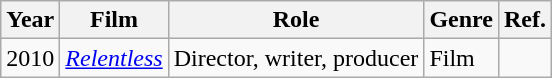<table class="wikitable">
<tr>
<th>Year</th>
<th>Film</th>
<th>Role</th>
<th>Genre</th>
<th>Ref.</th>
</tr>
<tr>
<td>2010</td>
<td><em><a href='#'>Relentless</a></em></td>
<td>Director, writer, producer</td>
<td>Film</td>
<td></td>
</tr>
</table>
